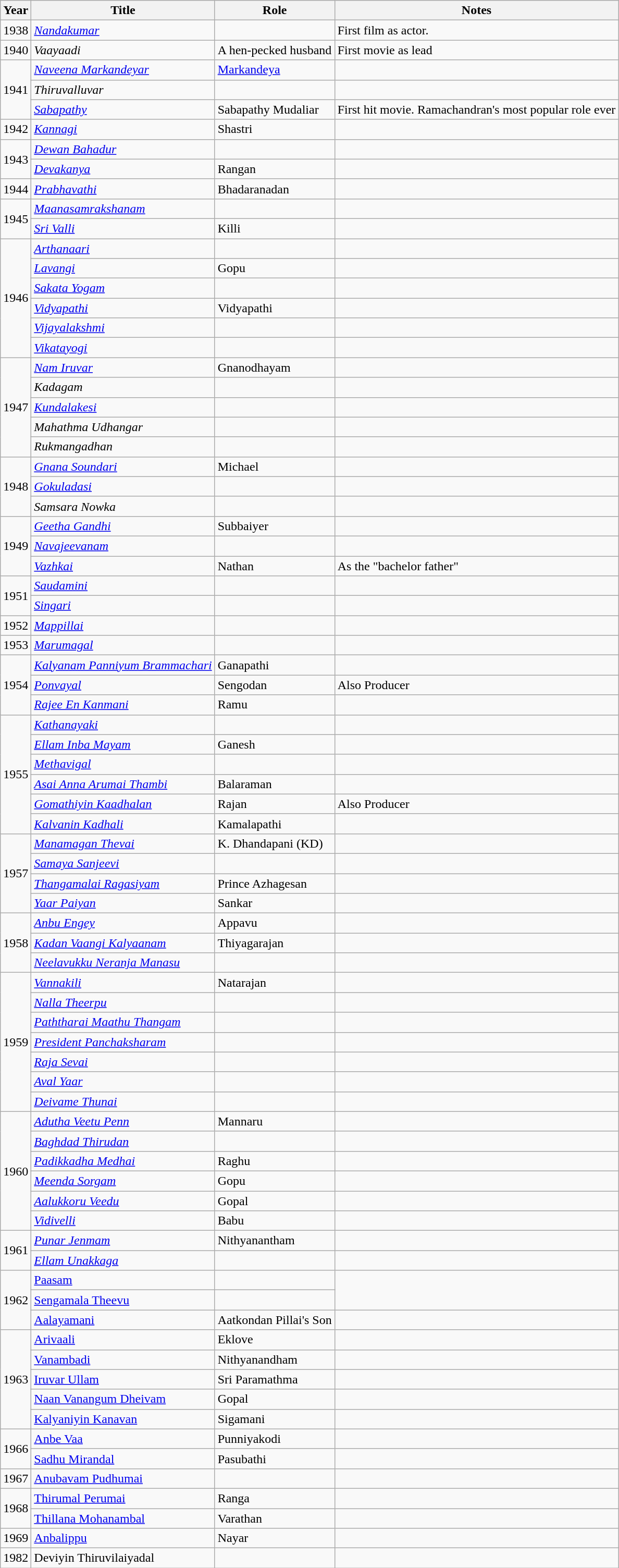<table class="wikitable">
<tr>
<th>Year</th>
<th>Title</th>
<th>Role</th>
<th>Notes</th>
</tr>
<tr>
<td>1938</td>
<td><em><a href='#'>Nandakumar</a></em></td>
<td></td>
<td>First film as actor.</td>
</tr>
<tr>
<td>1940</td>
<td><em>Vaayaadi</em></td>
<td>A hen-pecked husband</td>
<td>First movie as lead</td>
</tr>
<tr>
<td rowspan="3">1941</td>
<td><em><a href='#'>Naveena Markandeyar</a></em></td>
<td><a href='#'>Markandeya</a></td>
<td></td>
</tr>
<tr>
<td><em>Thiruvalluvar</em></td>
<td></td>
<td></td>
</tr>
<tr>
<td><em><a href='#'>Sabapathy</a></em></td>
<td>Sabapathy Mudaliar</td>
<td>First hit movie. Ramachandran's most popular role ever</td>
</tr>
<tr>
<td>1942</td>
<td><em><a href='#'>Kannagi</a></em></td>
<td>Shastri</td>
<td></td>
</tr>
<tr>
<td rowspan="2">1943</td>
<td><em><a href='#'>Dewan Bahadur</a></em></td>
<td></td>
<td></td>
</tr>
<tr>
<td><em><a href='#'>Devakanya</a></em></td>
<td>Rangan</td>
<td></td>
</tr>
<tr>
<td>1944</td>
<td><em><a href='#'>Prabhavathi</a></em></td>
<td>Bhadaranadan</td>
<td></td>
</tr>
<tr>
<td rowspan="2">1945</td>
<td><em><a href='#'>Maanasamrakshanam</a></em></td>
<td></td>
<td></td>
</tr>
<tr>
<td><em><a href='#'>Sri Valli</a></em></td>
<td>Killi</td>
<td></td>
</tr>
<tr>
<td rowspan="6">1946</td>
<td><em><a href='#'>Arthanaari</a></em></td>
<td></td>
<td></td>
</tr>
<tr>
<td><em><a href='#'>Lavangi</a></em></td>
<td>Gopu</td>
<td></td>
</tr>
<tr>
<td><em><a href='#'>Sakata Yogam</a></em></td>
<td></td>
<td></td>
</tr>
<tr>
<td><em><a href='#'>Vidyapathi</a></em></td>
<td>Vidyapathi</td>
<td></td>
</tr>
<tr>
<td><em><a href='#'>Vijayalakshmi</a></em></td>
<td></td>
<td></td>
</tr>
<tr>
<td><em><a href='#'>Vikatayogi</a></em></td>
<td></td>
<td></td>
</tr>
<tr>
<td rowspan="5">1947</td>
<td><em><a href='#'>Nam Iruvar</a></em></td>
<td>Gnanodhayam</td>
<td></td>
</tr>
<tr>
<td><em>Kadagam</em></td>
<td></td>
<td></td>
</tr>
<tr>
<td><em><a href='#'>Kundalakesi</a></em></td>
<td></td>
<td></td>
</tr>
<tr>
<td><em>Mahathma Udhangar</em></td>
<td></td>
<td></td>
</tr>
<tr>
<td><em>Rukmangadhan</em></td>
<td></td>
<td></td>
</tr>
<tr>
<td rowspan="3">1948</td>
<td><em><a href='#'>Gnana Soundari</a></em></td>
<td>Michael</td>
<td></td>
</tr>
<tr>
<td><em><a href='#'>Gokuladasi</a></em></td>
<td></td>
<td></td>
</tr>
<tr>
<td><em>Samsara Nowka</em></td>
<td></td>
<td></td>
</tr>
<tr>
<td rowspan="3">1949</td>
<td><em><a href='#'>Geetha Gandhi</a></em></td>
<td>Subbaiyer</td>
<td></td>
</tr>
<tr>
<td><em><a href='#'>Navajeevanam</a></em></td>
<td></td>
<td></td>
</tr>
<tr>
<td><em><a href='#'>Vazhkai</a></em></td>
<td>Nathan</td>
<td>As the "bachelor father"</td>
</tr>
<tr>
<td rowspan="2">1951</td>
<td><em><a href='#'>Saudamini</a></em></td>
<td></td>
<td></td>
</tr>
<tr>
<td><em><a href='#'>Singari</a></em></td>
<td></td>
<td></td>
</tr>
<tr>
<td>1952</td>
<td><em><a href='#'>Mappillai</a></em></td>
<td></td>
<td></td>
</tr>
<tr>
<td>1953</td>
<td><em><a href='#'>Marumagal</a></em></td>
<td></td>
<td></td>
</tr>
<tr>
<td rowspan="3">1954</td>
<td><em><a href='#'>Kalyanam Panniyum Brammachari</a></em></td>
<td>Ganapathi</td>
<td></td>
</tr>
<tr>
<td><em><a href='#'>Ponvayal</a></em></td>
<td>Sengodan</td>
<td>Also Producer</td>
</tr>
<tr>
<td><em><a href='#'>Rajee En Kanmani</a></em></td>
<td>Ramu</td>
<td></td>
</tr>
<tr>
<td rowspan="6">1955</td>
<td><em><a href='#'>Kathanayaki</a></em></td>
<td></td>
<td></td>
</tr>
<tr>
<td><em><a href='#'>Ellam Inba Mayam</a></em></td>
<td>Ganesh</td>
<td></td>
</tr>
<tr>
<td><em><a href='#'>Methavigal</a></em></td>
<td></td>
<td></td>
</tr>
<tr>
<td><em><a href='#'>Asai Anna Arumai Thambi</a></em></td>
<td>Balaraman</td>
<td></td>
</tr>
<tr>
<td><em><a href='#'>Gomathiyin Kaadhalan</a> </em></td>
<td>Rajan</td>
<td>Also Producer</td>
</tr>
<tr>
<td><em><a href='#'>Kalvanin Kadhali</a></em></td>
<td>Kamalapathi</td>
<td></td>
</tr>
<tr>
<td rowspan="4">1957</td>
<td><em><a href='#'>Manamagan Thevai</a></em></td>
<td>K. Dhandapani (KD)</td>
<td></td>
</tr>
<tr>
<td><em><a href='#'>Samaya Sanjeevi</a></em></td>
<td></td>
<td></td>
</tr>
<tr>
<td><em><a href='#'>Thangamalai Ragasiyam</a></em></td>
<td>Prince Azhagesan</td>
<td></td>
</tr>
<tr>
<td><em><a href='#'>Yaar Paiyan</a></em></td>
<td>Sankar</td>
<td></td>
</tr>
<tr>
<td rowspan="3">1958</td>
<td><em><a href='#'>Anbu Engey</a></em></td>
<td>Appavu</td>
<td></td>
</tr>
<tr>
<td><em><a href='#'>Kadan Vaangi Kalyaanam</a></em></td>
<td>Thiyagarajan</td>
<td></td>
</tr>
<tr>
<td><em><a href='#'>Neelavukku Neranja Manasu</a></em></td>
<td></td>
<td></td>
</tr>
<tr>
<td rowspan="7">1959</td>
<td><em><a href='#'>Vannakili</a></em></td>
<td>Natarajan</td>
<td></td>
</tr>
<tr>
<td><em><a href='#'>Nalla Theerpu</a></em></td>
<td></td>
<td></td>
</tr>
<tr>
<td><em><a href='#'>Paththarai Maathu Thangam</a></em></td>
<td></td>
<td></td>
</tr>
<tr>
<td><em><a href='#'>President Panchaksharam</a></em></td>
<td></td>
<td></td>
</tr>
<tr>
<td><em><a href='#'>Raja Sevai</a></em></td>
<td></td>
<td></td>
</tr>
<tr>
<td><em><a href='#'>Aval Yaar</a></em></td>
<td></td>
<td></td>
</tr>
<tr>
<td><em><a href='#'>Deivame Thunai</a></em></td>
<td></td>
<td></td>
</tr>
<tr>
<td rowspan="6">1960</td>
<td><em><a href='#'>Adutha Veetu Penn</a></em></td>
<td>Mannaru</td>
<td></td>
</tr>
<tr>
<td><em><a href='#'>Baghdad Thirudan</a></em></td>
<td></td>
<td></td>
</tr>
<tr>
<td><em><a href='#'>Padikkadha Medhai</a></em></td>
<td>Raghu</td>
<td></td>
</tr>
<tr>
<td><em><a href='#'>Meenda Sorgam</a></em></td>
<td>Gopu</td>
<td></td>
</tr>
<tr>
<td><em><a href='#'>Aalukkoru Veedu</a></em></td>
<td>Gopal</td>
<td></td>
</tr>
<tr>
<td><em><a href='#'>Vidivelli</a></em></td>
<td>Babu</td>
</tr>
<tr>
<td rowspan="2">1961</td>
<td><em><a href='#'>Punar Jenmam</a></em></td>
<td>Nithyanantham</td>
<td></td>
</tr>
<tr>
<td><em><a href='#'>Ellam Unakkaga</a></td>
<td></td>
<td></td>
</tr>
<tr>
<td rowspan="3">1962</td>
<td></em><a href='#'>Paasam</a><em></td>
<td></td>
</tr>
<tr>
<td></em><a href='#'>Sengamala Theevu</a><em></td>
<td></td>
</tr>
<tr>
<td></em><a href='#'>Aalayamani</a><em></td>
<td>Aatkondan Pillai's Son</td>
<td></td>
</tr>
<tr>
<td rowspan="5">1963</td>
<td></em><a href='#'>Arivaali</a><em></td>
<td>Eklove</td>
<td></td>
</tr>
<tr>
<td></em><a href='#'>Vanambadi</a><em></td>
<td>Nithyanandham</td>
<td></td>
</tr>
<tr>
<td></em><a href='#'>Iruvar Ullam</a><em></td>
<td>Sri Paramathma</td>
<td></td>
</tr>
<tr>
<td></em><a href='#'>Naan Vanangum Dheivam</a><em></td>
<td>Gopal</td>
<td></td>
</tr>
<tr>
<td></em><a href='#'>Kalyaniyin Kanavan</a><em></td>
<td>Sigamani</td>
<td></td>
</tr>
<tr>
<td rowspan="2">1966</td>
<td></em><a href='#'>Anbe Vaa</a><em></td>
<td>Punniyakodi</td>
<td></td>
</tr>
<tr>
<td></em><a href='#'>Sadhu Mirandal</a><em></td>
<td>Pasubathi</td>
<td></td>
</tr>
<tr>
<td>1967</td>
<td></em><a href='#'>Anubavam Pudhumai</a><em></td>
<td></td>
<td></td>
</tr>
<tr>
<td rowspan="2">1968</td>
<td></em><a href='#'>Thirumal Perumai</a><em></td>
<td>Ranga</td>
<td></td>
</tr>
<tr>
<td></em><a href='#'>Thillana Mohanambal</a><em></td>
<td>Varathan</td>
<td></td>
</tr>
<tr>
<td>1969</td>
<td></em><a href='#'>Anbalippu</a><em></td>
<td>Nayar</td>
<td></td>
</tr>
<tr>
<td>1982</td>
<td></em>Deviyin Thiruvilaiyadal<em></td>
<td></td>
<td></td>
</tr>
</table>
